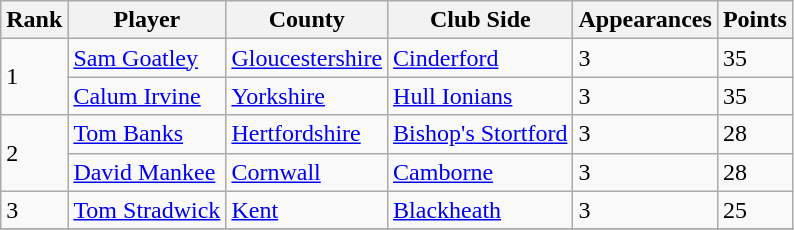<table class="wikitable">
<tr>
<th>Rank</th>
<th>Player</th>
<th>County</th>
<th>Club Side</th>
<th>Appearances</th>
<th>Points</th>
</tr>
<tr>
<td rowspan=2>1</td>
<td> <a href='#'>Sam Goatley</a></td>
<td><a href='#'>Gloucestershire</a></td>
<td><a href='#'>Cinderford</a></td>
<td>3</td>
<td>35</td>
</tr>
<tr>
<td> <a href='#'>Calum Irvine</a></td>
<td><a href='#'>Yorkshire</a></td>
<td><a href='#'>Hull Ionians</a></td>
<td>3</td>
<td>35</td>
</tr>
<tr>
<td rowspan=2>2</td>
<td> <a href='#'>Tom Banks</a></td>
<td><a href='#'>Hertfordshire</a></td>
<td><a href='#'>Bishop's Stortford</a></td>
<td>3</td>
<td>28</td>
</tr>
<tr>
<td> <a href='#'>David Mankee</a></td>
<td><a href='#'>Cornwall</a></td>
<td><a href='#'>Camborne</a></td>
<td>3</td>
<td>28</td>
</tr>
<tr>
<td>3</td>
<td> <a href='#'>Tom Stradwick</a></td>
<td><a href='#'>Kent</a></td>
<td><a href='#'>Blackheath</a></td>
<td>3</td>
<td>25</td>
</tr>
<tr>
</tr>
</table>
